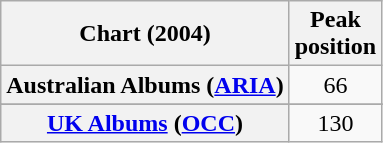<table class="wikitable sortable plainrowheaders">
<tr>
<th scope="col">Chart (2004)</th>
<th scope="col">Peak<br>position</th>
</tr>
<tr>
<th scope="row">Australian Albums (<a href='#'>ARIA</a>)</th>
<td style="text-align:center;">66</td>
</tr>
<tr>
</tr>
<tr>
</tr>
<tr>
</tr>
<tr>
<th scope="row"><a href='#'>UK Albums</a> (<a href='#'>OCC</a>)</th>
<td style="text-align:center;">130</td>
</tr>
</table>
